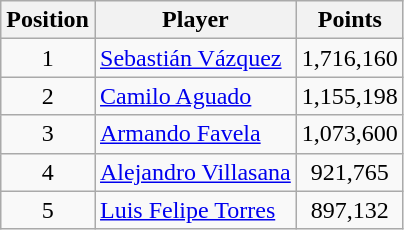<table class=wikitable>
<tr>
<th>Position</th>
<th>Player</th>
<th>Points</th>
</tr>
<tr>
<td align=center>1</td>
<td> <a href='#'>Sebastián Vázquez</a></td>
<td align=center>1,716,160</td>
</tr>
<tr>
<td align=center>2</td>
<td> <a href='#'>Camilo Aguado</a></td>
<td align=center>1,155,198</td>
</tr>
<tr>
<td align=center>3</td>
<td> <a href='#'>Armando Favela</a></td>
<td align=center>1,073,600</td>
</tr>
<tr>
<td align=center>4</td>
<td> <a href='#'>Alejandro Villasana</a></td>
<td align=center>921,765</td>
</tr>
<tr>
<td align=center>5</td>
<td> <a href='#'>Luis Felipe Torres</a></td>
<td align=center>897,132</td>
</tr>
</table>
